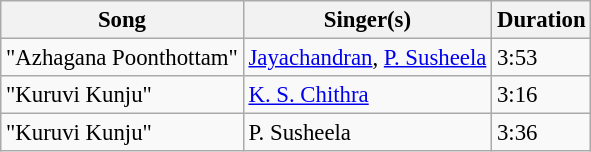<table class="wikitable" style="font-size:95%;">
<tr>
<th>Song</th>
<th>Singer(s)</th>
<th>Duration</th>
</tr>
<tr>
<td>"Azhagana Poonthottam"</td>
<td><a href='#'>Jayachandran</a>, <a href='#'>P. Susheela</a></td>
<td>3:53</td>
</tr>
<tr>
<td>"Kuruvi Kunju"</td>
<td><a href='#'>K. S. Chithra</a></td>
<td>3:16</td>
</tr>
<tr>
<td>"Kuruvi Kunju"</td>
<td>P. Susheela</td>
<td>3:36</td>
</tr>
</table>
